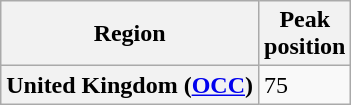<table class="wikitable plainrowheaders">
<tr>
<th scope="col">Region</th>
<th scope="col">Peak <br>position</th>
</tr>
<tr>
<th scope="row">United Kingdom (<a href='#'>OCC</a>)</th>
<td>75</td>
</tr>
</table>
